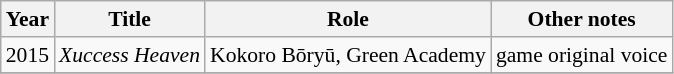<table class="wikitable" style="font-size: 90%;">
<tr>
<th>Year</th>
<th>Title</th>
<th>Role</th>
<th>Other notes</th>
</tr>
<tr>
<td>2015</td>
<td><em>Xuccess Heaven</em></td>
<td>Kokoro Bōryū, Green Academy</td>
<td>game original voice</td>
</tr>
<tr>
</tr>
</table>
